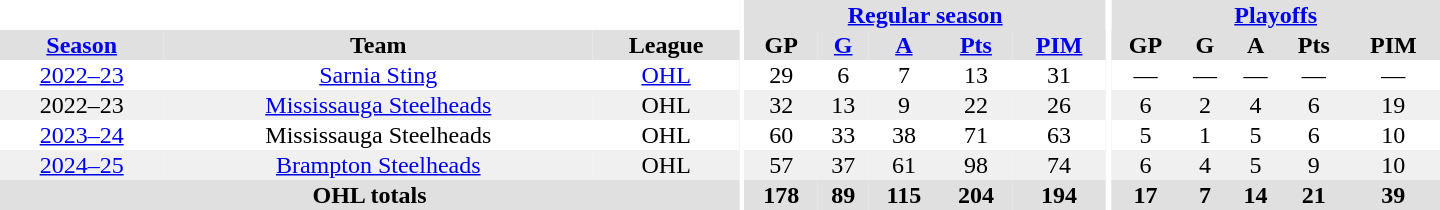<table border="0" cellpadding="1" cellspacing="0" style="text-align:center; width:60em">
<tr bgcolor="#e0e0e0">
<th colspan="3" bgcolor="#ffffff"></th>
<th rowspan="99" bgcolor="#ffffff"></th>
<th colspan="5"><a href='#'>Regular season</a></th>
<th rowspan="99" bgcolor="#ffffff"></th>
<th colspan="5"><a href='#'>Playoffs</a></th>
</tr>
<tr bgcolor="#e0e0e0">
<th><a href='#'>Season</a></th>
<th>Team</th>
<th>League</th>
<th>GP</th>
<th><a href='#'>G</a></th>
<th><a href='#'>A</a></th>
<th><a href='#'>Pts</a></th>
<th><a href='#'>PIM</a></th>
<th>GP</th>
<th>G</th>
<th>A</th>
<th>Pts</th>
<th>PIM</th>
</tr>
<tr>
<td><a href='#'>2022–23</a></td>
<td><a href='#'>Sarnia Sting</a></td>
<td><a href='#'>OHL</a></td>
<td>29</td>
<td>6</td>
<td>7</td>
<td>13</td>
<td>31</td>
<td>—</td>
<td>—</td>
<td>—</td>
<td>—</td>
<td>—</td>
</tr>
<tr bgcolor="#f0f0f0">
<td>2022–23</td>
<td><a href='#'>Mississauga Steelheads</a></td>
<td>OHL</td>
<td>32</td>
<td>13</td>
<td>9</td>
<td>22</td>
<td>26</td>
<td>6</td>
<td>2</td>
<td>4</td>
<td>6</td>
<td>19</td>
</tr>
<tr>
<td><a href='#'>2023–24</a></td>
<td>Mississauga Steelheads</td>
<td>OHL</td>
<td>60</td>
<td>33</td>
<td>38</td>
<td>71</td>
<td>63</td>
<td>5</td>
<td>1</td>
<td>5</td>
<td>6</td>
<td>10</td>
</tr>
<tr bgcolor="#f0f0f0">
<td><a href='#'>2024–25</a></td>
<td><a href='#'>Brampton Steelheads</a></td>
<td>OHL</td>
<td>57</td>
<td>37</td>
<td>61</td>
<td>98</td>
<td>74</td>
<td>6</td>
<td>4</td>
<td>5</td>
<td>9</td>
<td>10</td>
</tr>
<tr bgcolor="#e0e0e0">
<th colspan="3">OHL totals</th>
<th>178</th>
<th>89</th>
<th>115</th>
<th>204</th>
<th>194</th>
<th>17</th>
<th>7</th>
<th>14</th>
<th>21</th>
<th>39</th>
</tr>
</table>
